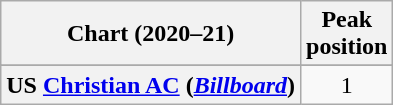<table class="wikitable sortable plainrowheaders" style="text-align:center">
<tr>
<th scope="col">Chart (2020–21)</th>
<th scope="col">Peak<br> position</th>
</tr>
<tr>
</tr>
<tr>
</tr>
<tr>
<th scope="row">US <a href='#'>Christian AC</a> (<em><a href='#'>Billboard</a></em>)</th>
<td>1</td>
</tr>
</table>
